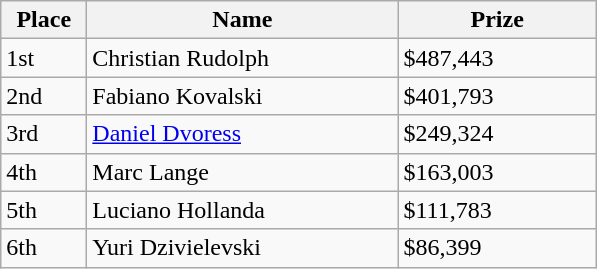<table class="wikitable">
<tr>
<th style="width:50px;">Place</th>
<th style="width:200px;">Name</th>
<th style="width:125px;">Prize</th>
</tr>
<tr>
<td>1st</td>
<td> Christian Rudolph</td>
<td>$487,443</td>
</tr>
<tr>
<td>2nd</td>
<td> Fabiano Kovalski</td>
<td>$401,793</td>
</tr>
<tr>
<td>3rd</td>
<td> <a href='#'>Daniel Dvoress</a></td>
<td>$249,324</td>
</tr>
<tr>
<td>4th</td>
<td> Marc Lange</td>
<td>$163,003</td>
</tr>
<tr>
<td>5th</td>
<td>  Luciano Hollanda</td>
<td>$111,783</td>
</tr>
<tr>
<td>6th</td>
<td>  Yuri Dzivielevski</td>
<td>$86,399</td>
</tr>
</table>
